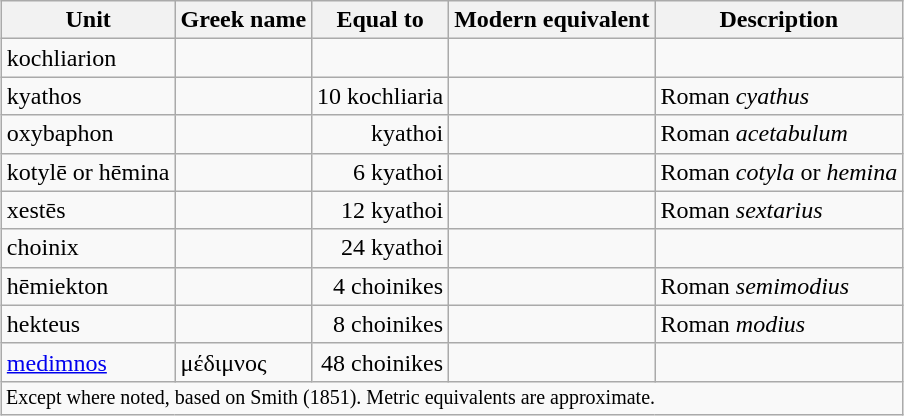<table class="wikitable" style="margin: 1em auto 1em auto">
<tr>
<th>Unit</th>
<th>Greek name</th>
<th>Equal to</th>
<th>Modern equivalent</th>
<th>Description</th>
</tr>
<tr>
<td>kochliarion</td>
<td></td>
<td></td>
<td align="right"></td>
<td></td>
</tr>
<tr>
<td>kyathos</td>
<td></td>
<td align="right">10 kochliaria</td>
<td align="right"></td>
<td>Roman <em>cyathus</em></td>
</tr>
<tr>
<td>oxybaphon</td>
<td></td>
<td align="right"> kyathoi</td>
<td align="right"></td>
<td>Roman <em>acetabulum</em></td>
</tr>
<tr>
<td>kotylē or hēmina</td>
<td></td>
<td align="right">6 kyathoi</td>
<td align="right"></td>
<td>Roman <em>cotyla</em> or <em>hemina</em></td>
</tr>
<tr>
<td>xestēs</td>
<td></td>
<td align="right">12 kyathoi</td>
<td align="right"></td>
<td>Roman <em>sextarius</em></td>
</tr>
<tr>
<td>choinix</td>
<td></td>
<td align="right">24 kyathoi</td>
<td align="right"></td>
<td></td>
</tr>
<tr>
<td>hēmiekton</td>
<td></td>
<td align="right">4 choinikes</td>
<td align="right"></td>
<td>Roman <em>semimodius</em></td>
</tr>
<tr>
<td>hekteus</td>
<td></td>
<td align="right">8 choinikes</td>
<td align="right"></td>
<td>Roman <em>modius</em></td>
</tr>
<tr>
<td><a href='#'>medimnos</a></td>
<td>μέδιμνος</td>
<td align="right">48 choinikes</td>
<td align="right"></td>
<td></td>
</tr>
<tr>
<td colspan=5 style= "font-size:smaller">Except where noted, based on Smith (1851). Metric equivalents are approximate.</td>
</tr>
</table>
